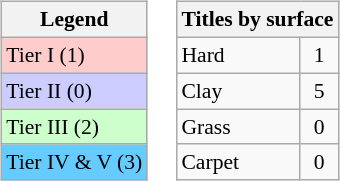<table>
<tr valign=top>
<td><br><table class="wikitable" style="font-size:90%">
<tr>
<th>Legend</th>
</tr>
<tr style="background:#fcc;">
<td>Tier I (1)</td>
</tr>
<tr style="background:#ccf;">
<td>Tier II (0)</td>
</tr>
<tr style="background:#cfc;">
<td>Tier III (2)</td>
</tr>
<tr style="background:#6cf;">
<td>Tier IV & V (3)</td>
</tr>
</table>
</td>
<td><br><table class="wikitable" style="font-size:90%">
<tr>
<th colspan=2>Titles by surface</th>
</tr>
<tr>
<td>Hard</td>
<td style="text-align:center;">1</td>
</tr>
<tr>
<td>Clay</td>
<td style="text-align:center;">5</td>
</tr>
<tr>
<td>Grass</td>
<td style="text-align:center;">0</td>
</tr>
<tr>
<td>Carpet</td>
<td style="text-align:center;">0</td>
</tr>
</table>
</td>
</tr>
</table>
